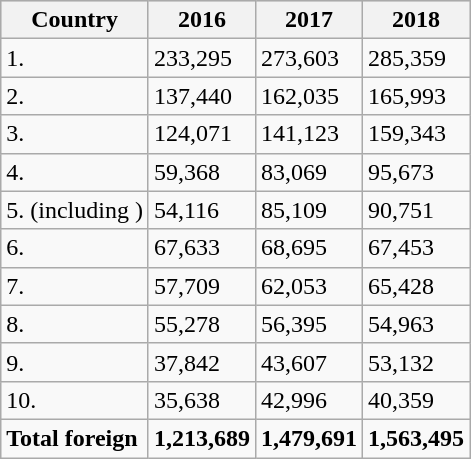<table class="wikitable sortable" width= style="font-size:90%; float:right; float:right;">
<tr style="background:lightgrey;">
<th>Country</th>
<th>2016</th>
<th>2017</th>
<th>2018</th>
</tr>
<tr>
<td>1. </td>
<td>233,295</td>
<td>273,603</td>
<td>285,359</td>
</tr>
<tr>
<td>2. </td>
<td>137,440</td>
<td>162,035</td>
<td>165,993</td>
</tr>
<tr>
<td>3. </td>
<td>124,071</td>
<td>141,123</td>
<td>159,343</td>
</tr>
<tr>
<td>4. </td>
<td>59,368</td>
<td>83,069</td>
<td>95,673</td>
</tr>
<tr>
<td>5.  (including )</td>
<td>54,116</td>
<td>85,109</td>
<td>90,751</td>
</tr>
<tr>
<td>6. </td>
<td>67,633</td>
<td>68,695</td>
<td>67,453</td>
</tr>
<tr>
<td>7. </td>
<td>57,709</td>
<td>62,053</td>
<td>65,428</td>
</tr>
<tr>
<td>8. </td>
<td>55,278</td>
<td>56,395</td>
<td>54,963</td>
</tr>
<tr>
<td>9. </td>
<td>37,842</td>
<td>43,607</td>
<td>53,132</td>
</tr>
<tr>
<td>10. </td>
<td>35,638</td>
<td>42,996</td>
<td>40,359</td>
</tr>
<tr>
<td><strong>Total foreign</strong></td>
<td><strong>1,213,689</strong></td>
<td><strong>1,479,691</strong></td>
<td><strong>1,563,495</strong></td>
</tr>
</table>
